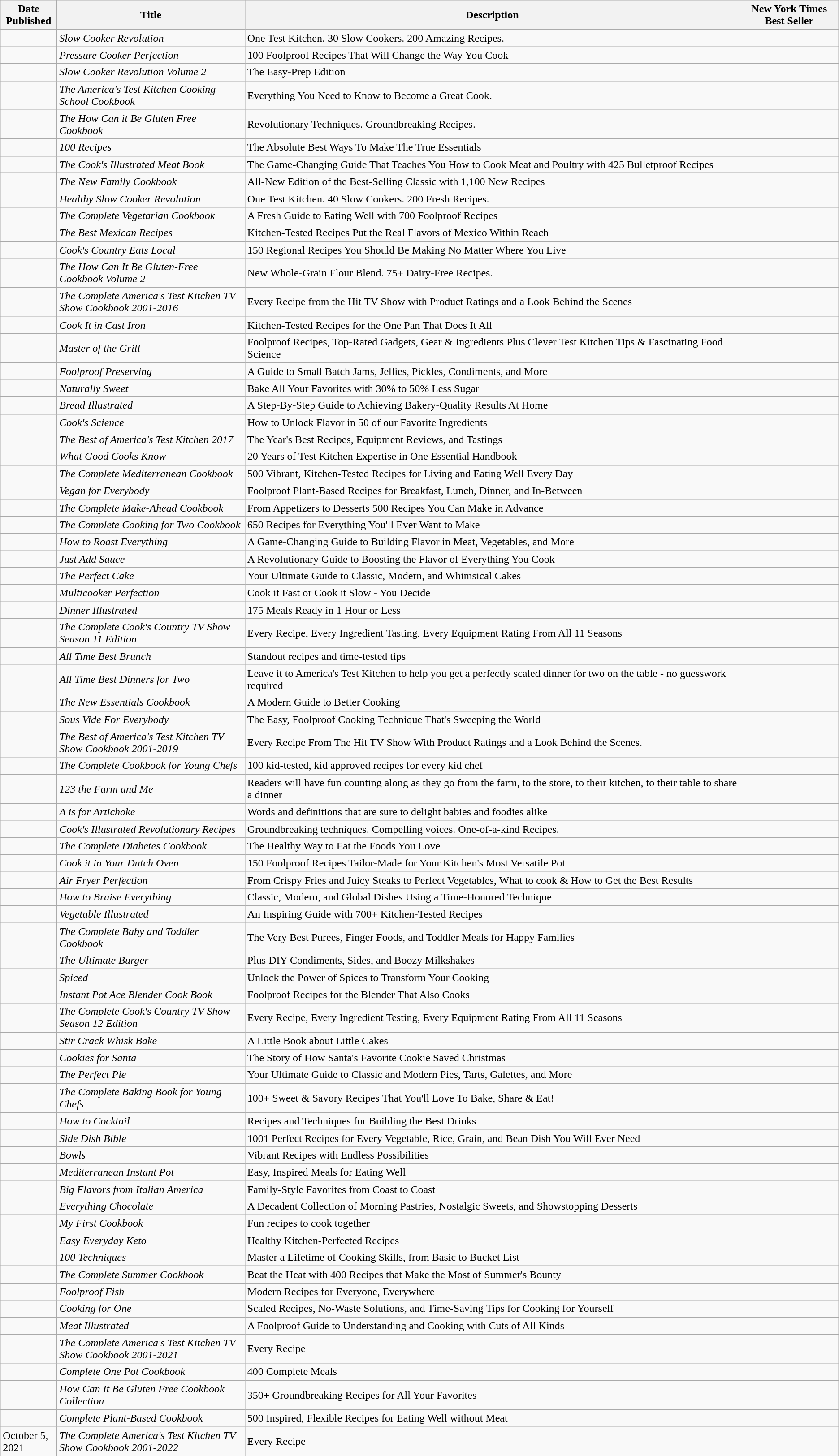<table class=wikitable>
<tr>
<th width=4%>Date Published</th>
<th width=19%>Title</th>
<th width=50%>Description</th>
<th width=10%>New York Times Best Seller</th>
</tr>
<tr>
<td></td>
<td><em>Slow Cooker Revolution</em></td>
<td>One Test Kitchen. 30 Slow Cookers. 200 Amazing Recipes.</td>
<td></td>
</tr>
<tr>
<td></td>
<td><em>Pressure Cooker Perfection</em></td>
<td>100 Foolproof Recipes That Will Change the Way You Cook</td>
<td></td>
</tr>
<tr>
<td></td>
<td><em>Slow Cooker Revolution Volume 2</em></td>
<td>The Easy-Prep Edition</td>
<td></td>
</tr>
<tr>
<td></td>
<td><em>The America's Test Kitchen Cooking School Cookbook</em></td>
<td>Everything You Need to Know to Become a Great Cook.</td>
<td></td>
</tr>
<tr>
<td></td>
<td><em>The How Can it Be Gluten Free Cookbook</em></td>
<td>Revolutionary Techniques. Groundbreaking Recipes.</td>
<td></td>
</tr>
<tr>
<td></td>
<td><em>100 Recipes</em></td>
<td>The Absolute Best Ways To Make The True Essentials</td>
<td></td>
</tr>
<tr>
<td></td>
<td><em>The Cook's Illustrated Meat Book</em></td>
<td>The Game-Changing Guide That Teaches You How to Cook Meat and Poultry with 425 Bulletproof Recipes</td>
<td></td>
</tr>
<tr>
<td></td>
<td><em>The New Family Cookbook</em></td>
<td>All-New Edition of the Best-Selling Classic with 1,100 New Recipes</td>
<td></td>
</tr>
<tr>
<td></td>
<td><em>Healthy Slow Cooker Revolution</em></td>
<td>One Test Kitchen. 40 Slow Cookers. 200 Fresh Recipes.</td>
<td></td>
</tr>
<tr>
<td></td>
<td><em>The Complete Vegetarian Cookbook</em></td>
<td>A Fresh Guide to Eating Well with 700 Foolproof Recipes</td>
<td></td>
</tr>
<tr>
<td></td>
<td><em>The Best Mexican Recipes</em></td>
<td>Kitchen-Tested Recipes Put the Real Flavors of Mexico Within Reach</td>
<td></td>
</tr>
<tr>
<td></td>
<td><em>Cook's Country Eats Local</em></td>
<td>150 Regional Recipes You Should Be Making No Matter Where You Live</td>
<td></td>
</tr>
<tr>
<td></td>
<td><em>The How Can It Be Gluten-Free Cookbook Volume 2</em></td>
<td>New Whole-Grain Flour Blend. 75+ Dairy-Free Recipes.</td>
<td></td>
</tr>
<tr>
<td></td>
<td><em>The Complete America's Test Kitchen TV Show Cookbook 2001-2016</em></td>
<td>Every Recipe from the Hit TV Show with Product Ratings and a Look Behind the Scenes</td>
<td></td>
</tr>
<tr>
<td></td>
<td><em>Cook It in Cast Iron</em></td>
<td>Kitchen-Tested Recipes for the One Pan That Does It All</td>
<td></td>
</tr>
<tr>
<td></td>
<td><em>Master of the Grill</em></td>
<td>Foolproof Recipes, Top-Rated Gadgets, Gear & Ingredients Plus Clever Test Kitchen Tips & Fascinating Food Science</td>
<td></td>
</tr>
<tr>
<td></td>
<td><em>Foolproof Preserving</em></td>
<td>A Guide to Small Batch Jams, Jellies, Pickles, Condiments, and More</td>
<td></td>
</tr>
<tr>
<td></td>
<td><em>Naturally Sweet</em></td>
<td>Bake All Your Favorites with 30% to 50% Less Sugar</td>
<td></td>
</tr>
<tr>
<td></td>
<td><em>Bread Illustrated</em></td>
<td>A Step-By-Step Guide to Achieving Bakery-Quality Results At Home</td>
<td></td>
</tr>
<tr>
<td></td>
<td><em>Cook's Science</em></td>
<td>How to Unlock Flavor in 50 of our Favorite Ingredients</td>
<td></td>
</tr>
<tr>
<td></td>
<td><em>The Best of America's Test Kitchen 2017</em></td>
<td>The Year's Best Recipes, Equipment Reviews, and Tastings</td>
<td></td>
</tr>
<tr>
<td></td>
<td><em>What Good Cooks Know</em></td>
<td>20 Years of Test Kitchen Expertise in One Essential Handbook</td>
<td></td>
</tr>
<tr>
<td></td>
<td><em>The Complete Mediterranean Cookbook</em></td>
<td>500 Vibrant, Kitchen-Tested Recipes for Living and Eating Well Every Day</td>
<td></td>
</tr>
<tr>
<td></td>
<td><em>Vegan for Everybody</em></td>
<td>Foolproof Plant-Based Recipes for Breakfast, Lunch, Dinner, and In-Between</td>
<td></td>
</tr>
<tr>
<td></td>
<td><em>The Complete Make-Ahead Cookbook</em></td>
<td>From Appetizers to Desserts 500 Recipes You Can Make in Advance</td>
<td></td>
</tr>
<tr>
<td></td>
<td><em>The Complete Cooking for Two Cookbook</em></td>
<td>650 Recipes for Everything You'll Ever Want to Make</td>
<td></td>
</tr>
<tr>
<td></td>
<td><em>How to Roast Everything</em></td>
<td>A Game-Changing Guide to Building Flavor in Meat, Vegetables, and More</td>
<td></td>
</tr>
<tr>
<td></td>
<td><em>Just Add Sauce</em></td>
<td>A Revolutionary Guide to Boosting the Flavor of Everything You Cook</td>
<td></td>
</tr>
<tr>
<td></td>
<td><em>The Perfect Cake</em></td>
<td>Your Ultimate Guide to Classic, Modern, and Whimsical Cakes</td>
<td></td>
</tr>
<tr>
<td></td>
<td><em>Multicooker Perfection</em></td>
<td>Cook it Fast or Cook it Slow - You Decide</td>
<td></td>
</tr>
<tr>
<td></td>
<td><em>Dinner Illustrated</em></td>
<td>175 Meals Ready in 1 Hour or Less</td>
<td></td>
</tr>
<tr>
<td></td>
<td><em>The Complete Cook's Country TV Show Season 11 Edition</em></td>
<td>Every Recipe, Every Ingredient Tasting, Every Equipment Rating From All 11 Seasons</td>
<td></td>
</tr>
<tr>
<td></td>
<td><em>All Time Best Brunch</em></td>
<td>Standout recipes and time-tested tips</td>
<td></td>
</tr>
<tr>
<td></td>
<td><em>All Time Best Dinners for Two</em></td>
<td>Leave it to America's Test Kitchen to help you get a perfectly scaled dinner for two on the table - no guesswork required</td>
<td></td>
</tr>
<tr>
<td></td>
<td><em>The New Essentials Cookbook</em></td>
<td>A Modern Guide to Better Cooking</td>
<td></td>
</tr>
<tr>
<td></td>
<td><em>Sous Vide For Everybody</em></td>
<td>The Easy, Foolproof Cooking Technique That's Sweeping the World</td>
<td></td>
</tr>
<tr>
<td></td>
<td><em>The Best of America's Test Kitchen TV Show Cookbook 2001-2019</em></td>
<td>Every Recipe From The Hit TV Show With Product Ratings and a Look Behind the Scenes.</td>
<td></td>
</tr>
<tr>
<td></td>
<td><em>The Complete Cookbook for Young Chefs</em></td>
<td>100 kid-tested, kid approved recipes for every kid chef</td>
<td></td>
</tr>
<tr>
<td></td>
<td><em>123 the Farm and Me</em></td>
<td>Readers will have fun counting along as they go from the farm, to the store, to their kitchen, to their table to share a dinner</td>
<td></td>
</tr>
<tr>
<td></td>
<td><em>A is for Artichoke</em></td>
<td>Words and definitions that are sure to delight babies and foodies alike</td>
<td></td>
</tr>
<tr>
<td></td>
<td><em>Cook's Illustrated Revolutionary Recipes</em></td>
<td>Groundbreaking techniques. Compelling voices. One-of-a-kind Recipes.</td>
<td></td>
</tr>
<tr>
<td></td>
<td><em>The Complete Diabetes Cookbook</em></td>
<td>The Healthy Way to Eat the Foods You Love</td>
<td></td>
</tr>
<tr>
<td></td>
<td><em>Cook it in Your Dutch Oven</em></td>
<td>150 Foolproof Recipes Tailor-Made for Your Kitchen's Most Versatile Pot</td>
<td></td>
</tr>
<tr>
<td></td>
<td><em>Air Fryer Perfection</em></td>
<td>From Crispy Fries and Juicy Steaks to Perfect Vegetables, What to cook & How to Get the Best Results</td>
<td></td>
</tr>
<tr>
<td></td>
<td><em>How to Braise Everything</em></td>
<td>Classic, Modern, and Global Dishes Using a Time-Honored Technique</td>
<td></td>
</tr>
<tr>
<td></td>
<td><em>Vegetable Illustrated</em></td>
<td>An Inspiring Guide with 700+ Kitchen-Tested Recipes</td>
<td></td>
</tr>
<tr>
<td></td>
<td><em>The Complete Baby and Toddler Cookbook</em></td>
<td>The Very Best Purees, Finger Foods, and Toddler Meals for Happy Families</td>
<td></td>
</tr>
<tr>
<td></td>
<td><em>The Ultimate Burger</em></td>
<td>Plus DIY Condiments, Sides, and Boozy Milkshakes</td>
<td></td>
</tr>
<tr>
<td></td>
<td><em>Spiced</em></td>
<td>Unlock the Power of Spices to Transform Your Cooking</td>
<td></td>
</tr>
<tr>
<td></td>
<td><em>Instant Pot Ace Blender Cook Book</em></td>
<td>Foolproof Recipes for the Blender That Also Cooks</td>
<td></td>
</tr>
<tr>
<td></td>
<td><em>The Complete Cook's Country TV Show Season 12 Edition</em></td>
<td>Every Recipe, Every Ingredient Testing, Every Equipment Rating From All 11 Seasons</td>
<td></td>
</tr>
<tr>
<td></td>
<td><em>Stir Crack Whisk Bake</em></td>
<td>A Little Book about Little Cakes</td>
<td></td>
</tr>
<tr>
<td></td>
<td><em>Cookies for Santa</em></td>
<td>The Story of How Santa's Favorite Cookie Saved Christmas</td>
<td></td>
</tr>
<tr>
<td></td>
<td><em>The Perfect Pie</em></td>
<td>Your Ultimate Guide to Classic and Modern Pies, Tarts, Galettes, and More</td>
<td></td>
</tr>
<tr>
<td></td>
<td><em>The Complete Baking Book for Young Chefs</em></td>
<td>100+ Sweet & Savory Recipes That You'll Love To Bake, Share & Eat!</td>
<td></td>
</tr>
<tr>
<td></td>
<td><em>How to Cocktail</em></td>
<td>Recipes and Techniques for Building the Best Drinks</td>
<td></td>
</tr>
<tr>
<td></td>
<td><em>Side Dish Bible</em></td>
<td>1001 Perfect Recipes for Every Vegetable, Rice, Grain, and Bean Dish You Will Ever Need</td>
<td></td>
</tr>
<tr>
<td></td>
<td><em>Bowls</em></td>
<td>Vibrant Recipes with Endless Possibilities</td>
<td></td>
</tr>
<tr>
<td></td>
<td><em>Mediterranean Instant Pot</em></td>
<td>Easy, Inspired Meals for Eating Well</td>
<td></td>
</tr>
<tr>
<td></td>
<td><em>Big Flavors from Italian America</em></td>
<td>Family-Style Favorites from Coast to Coast</td>
<td></td>
</tr>
<tr>
<td></td>
<td><em>Everything Chocolate</em></td>
<td>A Decadent Collection of Morning Pastries, Nostalgic Sweets, and Showstopping Desserts</td>
<td></td>
</tr>
<tr>
<td></td>
<td><em>My First Cookbook</em></td>
<td>Fun recipes to cook together</td>
<td></td>
</tr>
<tr>
<td></td>
<td><em>Easy Everyday Keto</em></td>
<td>Healthy Kitchen-Perfected Recipes</td>
<td></td>
</tr>
<tr>
<td></td>
<td><em>100 Techniques</em></td>
<td>Master a Lifetime of Cooking Skills, from Basic to Bucket List</td>
<td></td>
</tr>
<tr>
<td></td>
<td><em>The Complete Summer Cookbook</em></td>
<td>Beat the Heat with 400 Recipes that Make the Most of Summer's Bounty</td>
<td></td>
</tr>
<tr>
<td></td>
<td><em>Foolproof Fish</em></td>
<td>Modern Recipes for Everyone, Everywhere</td>
<td></td>
</tr>
<tr>
<td></td>
<td><em>Cooking for One</em></td>
<td>Scaled Recipes, No-Waste Solutions, and Time-Saving Tips for Cooking for Yourself</td>
<td></td>
</tr>
<tr>
<td></td>
<td><em>Meat Illustrated</em></td>
<td>A Foolproof Guide to Understanding and Cooking with Cuts of All Kinds</td>
<td></td>
</tr>
<tr>
<td></td>
<td><em>The Complete America's Test Kitchen TV Show Cookbook 2001-2021</em></td>
<td>Every Recipe</td>
<td></td>
</tr>
<tr>
<td></td>
<td><em>Complete One Pot Cookbook</em></td>
<td>400 Complete Meals</td>
<td></td>
</tr>
<tr>
<td></td>
<td><em>How Can It Be Gluten Free Cookbook Collection</em></td>
<td>350+ Groundbreaking Recipes for All Your Favorites</td>
<td></td>
</tr>
<tr>
<td></td>
<td><em>Complete Plant-Based Cookbook</em></td>
<td>500 Inspired, Flexible Recipes for Eating Well without Meat</td>
<td></td>
</tr>
<tr>
<td>October 5, 2021</td>
<td><em>The Complete America's Test Kitchen TV Show Cookbook 2001-2022</em></td>
<td>Every Recipe</td>
<td></td>
</tr>
</table>
